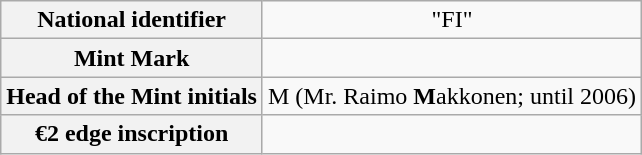<table class="wikitable" style="text-align: center;">
<tr>
<th>National identifier</th>
<td>"FI"</td>
</tr>
<tr>
<th>Mint Mark</th>
<td></td>
</tr>
<tr>
<th>Head of the Mint initials</th>
<td>M (Mr. Raimo <strong>M</strong>akkonen; until 2006)</td>
</tr>
<tr>
<th>€2 edge inscription</th>
<td></td>
</tr>
</table>
